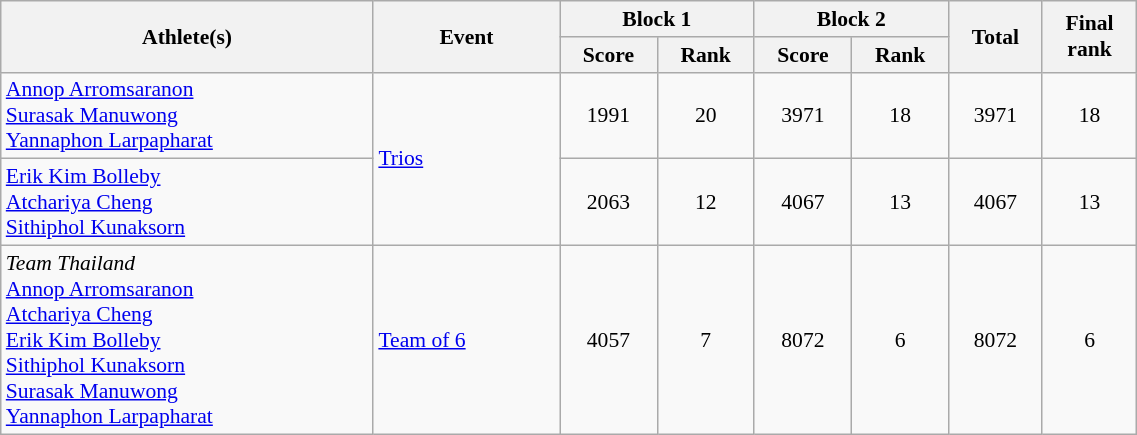<table class="wikitable" width="60%" style="text-align:center; font-size:90%">
<tr>
<th rowspan=2 width="20%">Athlete(s)</th>
<th rowspan=2 width="10%">Event</th>
<th colspan=2 width="10%">Block 1</th>
<th colspan=2 width="10%">Block 2</th>
<th rowspan=2 width="5%">Total</th>
<th rowspan=2 width="5%">Final rank</th>
</tr>
<tr>
<th width="5%">Score</th>
<th width="5%">Rank</th>
<th width="5%">Score</th>
<th width="5%">Rank</th>
</tr>
<tr align=center>
<td align=left><a href='#'>Annop Arromsaranon</a><br><a href='#'>Surasak Manuwong</a><br><a href='#'>Yannaphon Larpapharat</a></td>
<td align=left rowspan="2"><a href='#'>Trios</a></td>
<td>1991</td>
<td>20</td>
<td>3971</td>
<td>18</td>
<td>3971</td>
<td>18</td>
</tr>
<tr align=center>
<td align=left><a href='#'>Erik Kim Bolleby</a><br><a href='#'>Atchariya Cheng</a><br><a href='#'>Sithiphol Kunaksorn</a></td>
<td>2063</td>
<td>12</td>
<td>4067</td>
<td>13</td>
<td>4067</td>
<td>13</td>
</tr>
<tr align=center>
<td align=left><em>Team Thailand</em><br><a href='#'>Annop Arromsaranon</a><br><a href='#'>Atchariya Cheng</a><br><a href='#'>Erik Kim Bolleby</a><br><a href='#'>Sithiphol Kunaksorn</a><br><a href='#'>Surasak Manuwong</a><br><a href='#'>Yannaphon Larpapharat</a></td>
<td align=left><a href='#'>Team of 6</a></td>
<td>4057</td>
<td>7</td>
<td>8072</td>
<td>6</td>
<td>8072</td>
<td>6</td>
</tr>
</table>
